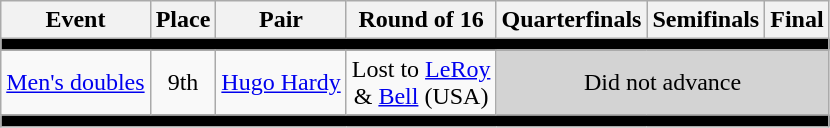<table class=wikitable style="text-align:center">
<tr>
<th>Event</th>
<th>Place</th>
<th>Pair</th>
<th>Round of 16</th>
<th>Quarterfinals</th>
<th>Semifinals</th>
<th>Final</th>
</tr>
<tr bgcolor=black>
<td colspan=7></td>
</tr>
<tr>
<td><a href='#'>Men's doubles</a></td>
<td>9th</td>
<td align=left><a href='#'>Hugo Hardy</a> <br> </td>
<td>Lost to <a href='#'>LeRoy</a> <br>& <a href='#'>Bell</a> (USA)</td>
<td colspan=3 bgcolor=lightgray>Did not advance</td>
</tr>
<tr bgcolor=black>
<td colspan=7></td>
</tr>
</table>
